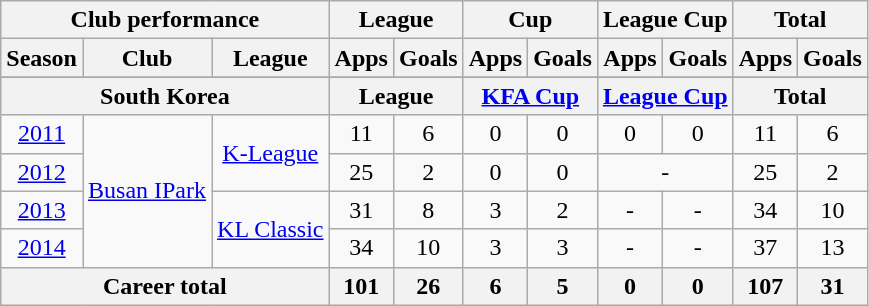<table class="wikitable" style="text-align:center">
<tr>
<th colspan=3>Club performance</th>
<th colspan=2>League</th>
<th colspan=2>Cup</th>
<th colspan=2>League Cup</th>
<th colspan=2>Total</th>
</tr>
<tr>
<th>Season</th>
<th>Club</th>
<th>League</th>
<th>Apps</th>
<th>Goals</th>
<th>Apps</th>
<th>Goals</th>
<th>Apps</th>
<th>Goals</th>
<th>Apps</th>
<th>Goals</th>
</tr>
<tr>
</tr>
<tr>
<th colspan=3>South Korea</th>
<th colspan=2>League</th>
<th colspan=2><a href='#'>KFA Cup</a></th>
<th colspan=2><a href='#'>League Cup</a></th>
<th colspan=2>Total</th>
</tr>
<tr>
<td><a href='#'>2011</a></td>
<td rowspan="4"><a href='#'>Busan IPark</a></td>
<td rowspan="2"><a href='#'>K-League</a></td>
<td>11</td>
<td>6</td>
<td>0</td>
<td>0</td>
<td>0</td>
<td>0</td>
<td>11</td>
<td>6</td>
</tr>
<tr>
<td><a href='#'>2012</a></td>
<td>25</td>
<td>2</td>
<td>0</td>
<td>0</td>
<td colspan="2">-</td>
<td>25</td>
<td>2</td>
</tr>
<tr>
<td><a href='#'>2013</a></td>
<td rowspan="2"><a href='#'>KL Classic</a></td>
<td>31</td>
<td>8</td>
<td>3</td>
<td>2</td>
<td>-</td>
<td>-</td>
<td>34</td>
<td>10</td>
</tr>
<tr>
<td><a href='#'>2014</a></td>
<td>34</td>
<td>10</td>
<td>3</td>
<td>3</td>
<td>-</td>
<td>-</td>
<td>37</td>
<td>13</td>
</tr>
<tr>
<th colspan=3>Career total</th>
<th>101</th>
<th>26</th>
<th>6</th>
<th>5</th>
<th>0</th>
<th>0</th>
<th>107</th>
<th>31</th>
</tr>
</table>
